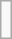<table class="wikitable mw-collapsible mw-collapsed">
<tr>
<td><br>


</td>
</tr>
</table>
